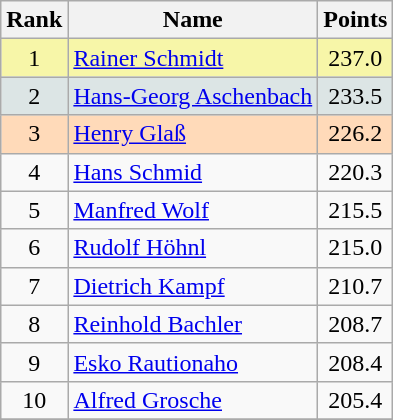<table class="wikitable sortable">
<tr>
<th align=Center>Rank</th>
<th>Name</th>
<th>Points</th>
</tr>
<tr style="background:#F7F6A8">
<td align=center>1</td>
<td> <a href='#'>Rainer Schmidt</a></td>
<td align=center>237.0</td>
</tr>
<tr style="background: #DCE5E5;">
<td align=center>2</td>
<td> <a href='#'>Hans-Georg Aschenbach</a></td>
<td align=center>233.5</td>
</tr>
<tr style="background: #FFDAB9;">
<td align=center>3</td>
<td> <a href='#'>Henry Glaß</a></td>
<td align=center>226.2</td>
</tr>
<tr>
<td align=center>4</td>
<td> <a href='#'>Hans Schmid</a></td>
<td align=center>220.3</td>
</tr>
<tr>
<td align=center>5</td>
<td> <a href='#'>Manfred Wolf</a></td>
<td align=center>215.5</td>
</tr>
<tr>
<td align=center>6</td>
<td> <a href='#'>Rudolf Höhnl</a></td>
<td align=center>215.0</td>
</tr>
<tr>
<td align=center>7</td>
<td> <a href='#'>Dietrich Kampf</a></td>
<td align=center>210.7</td>
</tr>
<tr>
<td align=center>8</td>
<td> <a href='#'>Reinhold Bachler</a></td>
<td align=center>208.7</td>
</tr>
<tr>
<td align=center>9</td>
<td> <a href='#'>Esko Rautionaho</a></td>
<td align=center>208.4</td>
</tr>
<tr>
<td align=center>10</td>
<td> <a href='#'>Alfred Grosche</a></td>
<td align=center>205.4</td>
</tr>
<tr>
</tr>
</table>
